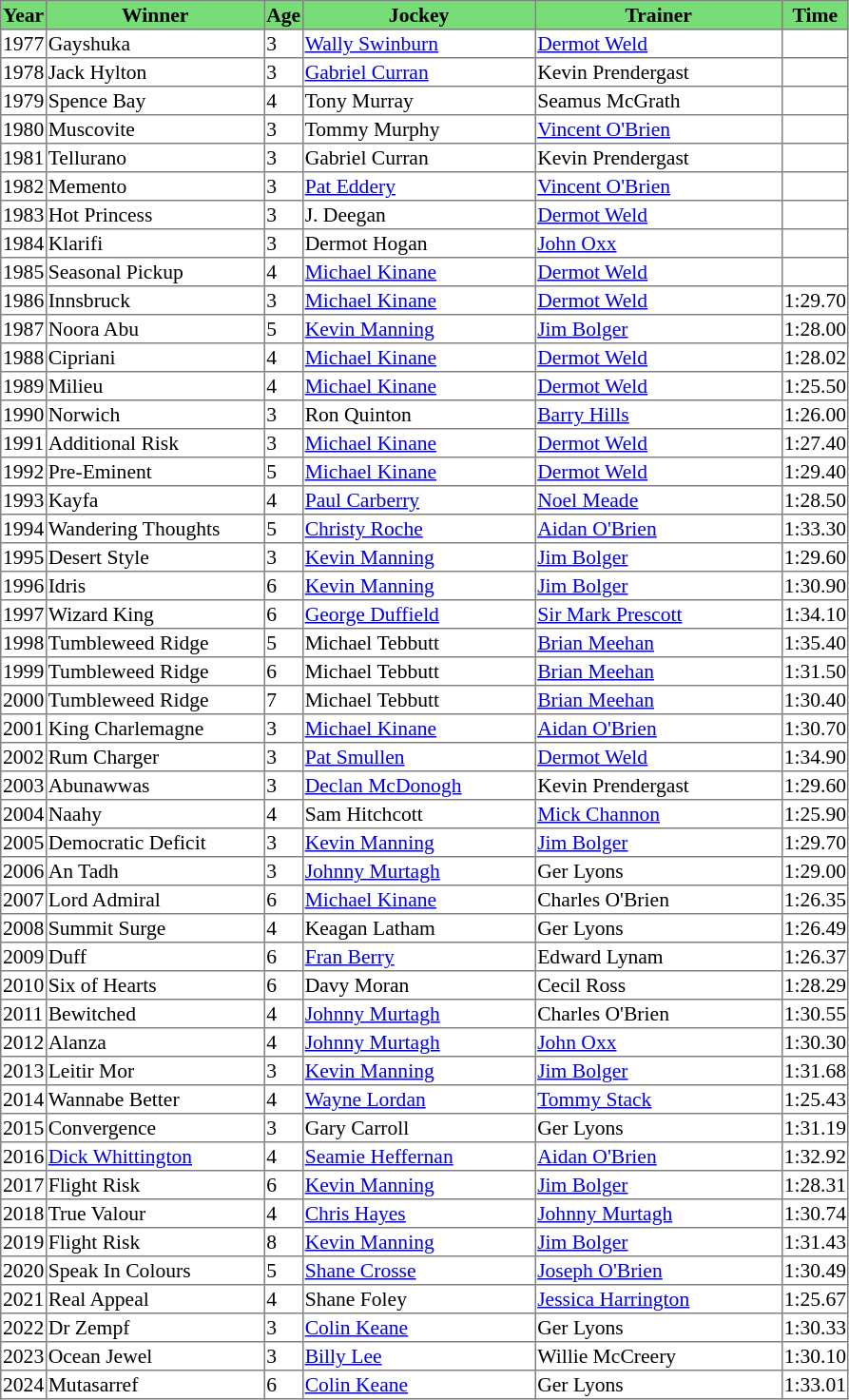<table class = "sortable" | border="1" style="border-collapse: collapse; font-size:90%">
<tr bgcolor="#77dd77" align="center">
<th>Year</th>
<th>Winner</th>
<th>Age</th>
<th>Jockey</th>
<th>Trainer</th>
<th>Time</th>
</tr>
<tr>
<td>1977</td>
<td width=150px>Gayshuka</td>
<td>3</td>
<td width=160px><a href='#'>Wally Swinburn</a></td>
<td width=170px><a href='#'>Dermot Weld</a></td>
<td></td>
</tr>
<tr>
<td>1978</td>
<td>Jack Hylton</td>
<td>3</td>
<td><a href='#'>Gabriel Curran</a></td>
<td>Kevin Prendergast</td>
<td></td>
</tr>
<tr>
<td>1979</td>
<td>Spence Bay</td>
<td>4</td>
<td>Tony Murray</td>
<td>Seamus McGrath</td>
<td></td>
</tr>
<tr>
<td>1980</td>
<td>Muscovite</td>
<td>3</td>
<td>Tommy Murphy</td>
<td><a href='#'>Vincent O'Brien</a></td>
<td></td>
</tr>
<tr>
<td>1981</td>
<td>Tellurano</td>
<td>3</td>
<td>Gabriel Curran</td>
<td>Kevin Prendergast</td>
<td></td>
</tr>
<tr>
<td>1982</td>
<td>Memento</td>
<td>3</td>
<td><a href='#'>Pat Eddery</a></td>
<td><a href='#'>Vincent O'Brien</a></td>
<td></td>
</tr>
<tr>
<td>1983</td>
<td>Hot Princess</td>
<td>3</td>
<td>J. Deegan</td>
<td><a href='#'>Dermot Weld</a></td>
<td></td>
</tr>
<tr>
<td>1984</td>
<td>Klarifi</td>
<td>3</td>
<td>Dermot Hogan</td>
<td><a href='#'>John Oxx</a></td>
<td></td>
</tr>
<tr>
<td>1985</td>
<td>Seasonal Pickup</td>
<td>4</td>
<td><a href='#'>Michael Kinane</a></td>
<td><a href='#'>Dermot Weld</a></td>
<td></td>
</tr>
<tr>
<td>1986</td>
<td>Innsbruck</td>
<td>3</td>
<td><a href='#'>Michael Kinane</a></td>
<td><a href='#'>Dermot Weld</a></td>
<td>1:29.70</td>
</tr>
<tr>
<td>1987</td>
<td>Noora Abu</td>
<td>5</td>
<td><a href='#'>Kevin Manning</a></td>
<td><a href='#'>Jim Bolger</a></td>
<td>1:28.00</td>
</tr>
<tr>
<td>1988</td>
<td>Cipriani</td>
<td>4</td>
<td><a href='#'>Michael Kinane</a></td>
<td><a href='#'>Dermot Weld</a></td>
<td>1:28.02</td>
</tr>
<tr>
<td>1989</td>
<td>Milieu</td>
<td>4</td>
<td><a href='#'>Michael Kinane</a></td>
<td><a href='#'>Dermot Weld</a></td>
<td>1:25.50</td>
</tr>
<tr>
<td>1990</td>
<td>Norwich</td>
<td>3</td>
<td>Ron Quinton</td>
<td><a href='#'>Barry Hills</a></td>
<td>1:26.00</td>
</tr>
<tr>
<td>1991</td>
<td>Additional Risk</td>
<td>3</td>
<td><a href='#'>Michael Kinane</a></td>
<td><a href='#'>Dermot Weld</a></td>
<td>1:27.40</td>
</tr>
<tr>
<td>1992</td>
<td>Pre-Eminent</td>
<td>5</td>
<td><a href='#'>Michael Kinane</a></td>
<td><a href='#'>Dermot Weld</a></td>
<td>1:29.40</td>
</tr>
<tr>
<td>1993</td>
<td>Kayfa</td>
<td>4</td>
<td><a href='#'>Paul Carberry</a></td>
<td><a href='#'>Noel Meade</a></td>
<td>1:28.50</td>
</tr>
<tr>
<td>1994</td>
<td>Wandering Thoughts</td>
<td>5</td>
<td><a href='#'>Christy Roche</a></td>
<td><a href='#'>Aidan O'Brien</a></td>
<td>1:33.30</td>
</tr>
<tr>
<td>1995</td>
<td>Desert Style</td>
<td>3</td>
<td><a href='#'>Kevin Manning</a></td>
<td><a href='#'>Jim Bolger</a></td>
<td>1:29.60</td>
</tr>
<tr>
<td>1996</td>
<td>Idris</td>
<td>6</td>
<td><a href='#'>Kevin Manning</a></td>
<td><a href='#'>Jim Bolger</a></td>
<td>1:30.90</td>
</tr>
<tr>
<td>1997</td>
<td>Wizard King</td>
<td>6</td>
<td><a href='#'>George Duffield</a></td>
<td><a href='#'>Sir Mark Prescott</a></td>
<td>1:34.10</td>
</tr>
<tr>
<td>1998</td>
<td>Tumbleweed Ridge</td>
<td>5</td>
<td>Michael Tebbutt</td>
<td><a href='#'>Brian Meehan</a></td>
<td>1:35.40</td>
</tr>
<tr>
<td>1999</td>
<td>Tumbleweed Ridge</td>
<td>6</td>
<td>Michael Tebbutt</td>
<td><a href='#'>Brian Meehan</a></td>
<td>1:31.50</td>
</tr>
<tr>
<td>2000</td>
<td>Tumbleweed Ridge</td>
<td>7</td>
<td>Michael Tebbutt</td>
<td><a href='#'>Brian Meehan</a></td>
<td>1:30.40</td>
</tr>
<tr>
<td>2001</td>
<td>King Charlemagne</td>
<td>3</td>
<td><a href='#'>Michael Kinane</a></td>
<td><a href='#'>Aidan O'Brien</a></td>
<td>1:30.70</td>
</tr>
<tr>
<td>2002</td>
<td>Rum Charger</td>
<td>3</td>
<td><a href='#'>Pat Smullen</a></td>
<td><a href='#'>Dermot Weld</a></td>
<td>1:34.90</td>
</tr>
<tr>
<td>2003</td>
<td>Abunawwas</td>
<td>3</td>
<td><a href='#'>Declan McDonogh</a></td>
<td>Kevin Prendergast</td>
<td>1:29.60</td>
</tr>
<tr>
<td>2004</td>
<td>Naahy</td>
<td>4</td>
<td>Sam Hitchcott</td>
<td><a href='#'>Mick Channon</a></td>
<td>1:25.90</td>
</tr>
<tr>
<td>2005</td>
<td>Democratic Deficit</td>
<td>3</td>
<td><a href='#'>Kevin Manning</a></td>
<td><a href='#'>Jim Bolger</a></td>
<td>1:29.70</td>
</tr>
<tr>
<td>2006</td>
<td>An Tadh</td>
<td>3</td>
<td><a href='#'>Johnny Murtagh</a></td>
<td>Ger Lyons</td>
<td>1:29.00</td>
</tr>
<tr>
<td>2007</td>
<td>Lord Admiral</td>
<td>6</td>
<td><a href='#'>Michael Kinane</a></td>
<td>Charles O'Brien</td>
<td>1:26.35</td>
</tr>
<tr>
<td>2008</td>
<td>Summit Surge</td>
<td>4</td>
<td>Keagan Latham</td>
<td>Ger Lyons</td>
<td>1:26.49</td>
</tr>
<tr>
<td>2009</td>
<td>Duff</td>
<td>6</td>
<td><a href='#'>Fran Berry</a></td>
<td>Edward Lynam</td>
<td>1:26.37</td>
</tr>
<tr>
<td>2010</td>
<td>Six of Hearts</td>
<td>6</td>
<td>Davy Moran</td>
<td>Cecil Ross</td>
<td>1:28.29</td>
</tr>
<tr>
<td>2011</td>
<td>Bewitched</td>
<td>4</td>
<td><a href='#'>Johnny Murtagh</a></td>
<td>Charles O'Brien</td>
<td>1:30.55</td>
</tr>
<tr>
<td>2012</td>
<td>Alanza</td>
<td>4</td>
<td><a href='#'>Johnny Murtagh</a></td>
<td><a href='#'>John Oxx</a></td>
<td>1:30.30</td>
</tr>
<tr>
<td>2013</td>
<td>Leitir Mor</td>
<td>3</td>
<td><a href='#'>Kevin Manning</a></td>
<td><a href='#'>Jim Bolger</a></td>
<td>1:31.68</td>
</tr>
<tr>
<td>2014</td>
<td>Wannabe Better</td>
<td>4</td>
<td><a href='#'>Wayne Lordan</a></td>
<td><a href='#'>Tommy Stack</a></td>
<td>1:25.43</td>
</tr>
<tr>
<td>2015</td>
<td>Convergence</td>
<td>3</td>
<td>Gary Carroll</td>
<td>Ger Lyons</td>
<td>1:31.19</td>
</tr>
<tr>
<td>2016</td>
<td><a href='#'>Dick Whittington</a></td>
<td>4</td>
<td><a href='#'>Seamie Heffernan</a></td>
<td><a href='#'>Aidan O'Brien</a></td>
<td>1:32.92</td>
</tr>
<tr>
<td>2017</td>
<td>Flight Risk</td>
<td>6</td>
<td><a href='#'>Kevin Manning</a></td>
<td><a href='#'>Jim Bolger</a></td>
<td>1:28.31</td>
</tr>
<tr>
<td>2018</td>
<td>True Valour</td>
<td>4</td>
<td><a href='#'>Chris Hayes</a></td>
<td><a href='#'>Johnny Murtagh</a></td>
<td>1:30.74</td>
</tr>
<tr>
<td>2019</td>
<td>Flight Risk</td>
<td>8</td>
<td><a href='#'>Kevin Manning</a></td>
<td><a href='#'>Jim Bolger</a></td>
<td>1:31.43</td>
</tr>
<tr>
<td>2020</td>
<td>Speak In Colours</td>
<td>5</td>
<td><a href='#'>Shane Crosse</a></td>
<td><a href='#'>Joseph O'Brien</a></td>
<td>1:30.49</td>
</tr>
<tr>
<td>2021</td>
<td>Real Appeal</td>
<td>4</td>
<td>Shane Foley</td>
<td><a href='#'>Jessica Harrington</a></td>
<td>1:25.67</td>
</tr>
<tr>
<td>2022</td>
<td>Dr Zempf</td>
<td>3</td>
<td><a href='#'>Colin Keane</a></td>
<td>Ger Lyons</td>
<td>1:30.33</td>
</tr>
<tr>
<td>2023</td>
<td>Ocean Jewel</td>
<td>3</td>
<td><a href='#'>Billy Lee</a></td>
<td>Willie McCreery</td>
<td>1:30.10</td>
</tr>
<tr>
<td>2024</td>
<td>Mutasarref</td>
<td>6</td>
<td><a href='#'>Colin Keane</a></td>
<td>Ger Lyons</td>
<td>1:33.01</td>
</tr>
</table>
